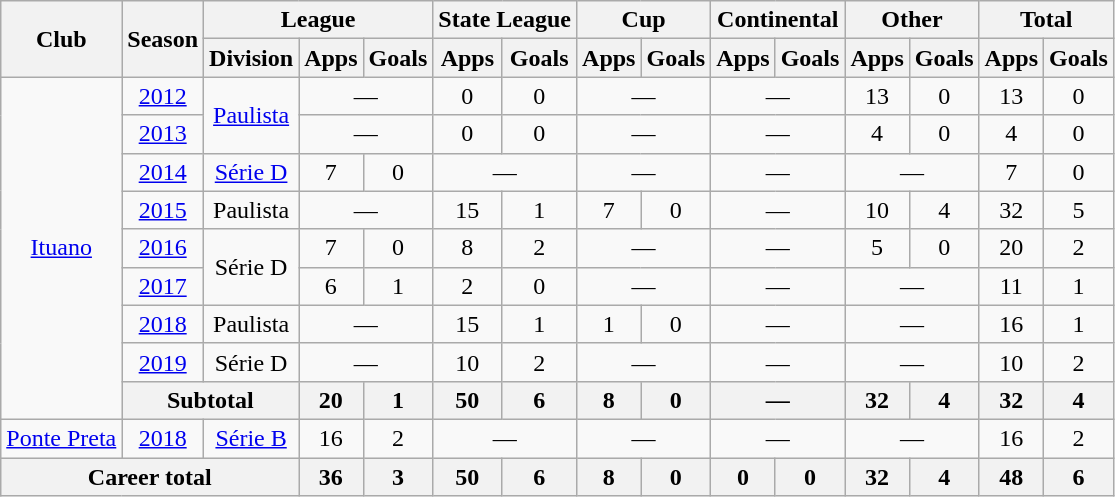<table class="wikitable" style="text-align: center;">
<tr>
<th rowspan="2">Club</th>
<th rowspan="2">Season</th>
<th colspan="3">League</th>
<th colspan="2">State League</th>
<th colspan="2">Cup</th>
<th colspan="2">Continental</th>
<th colspan="2">Other</th>
<th colspan="2">Total</th>
</tr>
<tr>
<th>Division</th>
<th>Apps</th>
<th>Goals</th>
<th>Apps</th>
<th>Goals</th>
<th>Apps</th>
<th>Goals</th>
<th>Apps</th>
<th>Goals</th>
<th>Apps</th>
<th>Goals</th>
<th>Apps</th>
<th>Goals</th>
</tr>
<tr>
<td rowspan=9 align="center"><a href='#'>Ituano</a></td>
<td><a href='#'>2012</a></td>
<td rowspan=2><a href='#'>Paulista</a></td>
<td colspan="2">—</td>
<td>0</td>
<td>0</td>
<td colspan="2">—</td>
<td colspan="2">—</td>
<td>13</td>
<td>0</td>
<td>13</td>
<td>0</td>
</tr>
<tr>
<td><a href='#'>2013</a></td>
<td colspan="2">—</td>
<td>0</td>
<td>0</td>
<td colspan="2">—</td>
<td colspan="2">—</td>
<td>4</td>
<td>0</td>
<td>4</td>
<td>0</td>
</tr>
<tr>
<td><a href='#'>2014</a></td>
<td><a href='#'>Série D</a></td>
<td>7</td>
<td>0</td>
<td colspan="2">—</td>
<td colspan="2">—</td>
<td colspan="2">—</td>
<td colspan="2">—</td>
<td>7</td>
<td>0</td>
</tr>
<tr>
<td><a href='#'>2015</a></td>
<td>Paulista</td>
<td colspan="2">—</td>
<td>15</td>
<td>1</td>
<td>7</td>
<td>0</td>
<td colspan="2">—</td>
<td>10</td>
<td>4</td>
<td>32</td>
<td>5</td>
</tr>
<tr>
<td><a href='#'>2016</a></td>
<td rowspan=2>Série D</td>
<td>7</td>
<td>0</td>
<td>8</td>
<td>2</td>
<td colspan="2">—</td>
<td colspan="2">—</td>
<td>5</td>
<td>0</td>
<td>20</td>
<td>2</td>
</tr>
<tr>
<td><a href='#'>2017</a></td>
<td>6</td>
<td>1</td>
<td>2</td>
<td>0</td>
<td colspan="2">—</td>
<td colspan="2">—</td>
<td colspan="2">—</td>
<td>11</td>
<td>1</td>
</tr>
<tr>
<td><a href='#'>2018</a></td>
<td>Paulista</td>
<td colspan="2">—</td>
<td>15</td>
<td>1</td>
<td>1</td>
<td>0</td>
<td colspan="2">—</td>
<td colspan="2">—</td>
<td>16</td>
<td>1</td>
</tr>
<tr>
<td><a href='#'>2019</a></td>
<td>Série D</td>
<td colspan="2">—</td>
<td>10</td>
<td>2</td>
<td colspan="2">—</td>
<td colspan="2">—</td>
<td colspan="2">—</td>
<td>10</td>
<td>2</td>
</tr>
<tr>
<th colspan="2">Subtotal</th>
<th>20</th>
<th>1</th>
<th>50</th>
<th>6</th>
<th>8</th>
<th>0</th>
<th colspan="2">—</th>
<th>32</th>
<th>4</th>
<th>32</th>
<th>4</th>
</tr>
<tr>
<td align="center"><a href='#'>Ponte Preta</a></td>
<td><a href='#'>2018</a></td>
<td><a href='#'>Série B</a></td>
<td>16</td>
<td>2</td>
<td colspan="2">—</td>
<td colspan="2">—</td>
<td colspan="2">—</td>
<td colspan="2">—</td>
<td>16</td>
<td>2</td>
</tr>
<tr>
<th colspan="3"><strong>Career total</strong></th>
<th>36</th>
<th>3</th>
<th>50</th>
<th>6</th>
<th>8</th>
<th>0</th>
<th>0</th>
<th>0</th>
<th>32</th>
<th>4</th>
<th>48</th>
<th>6</th>
</tr>
</table>
